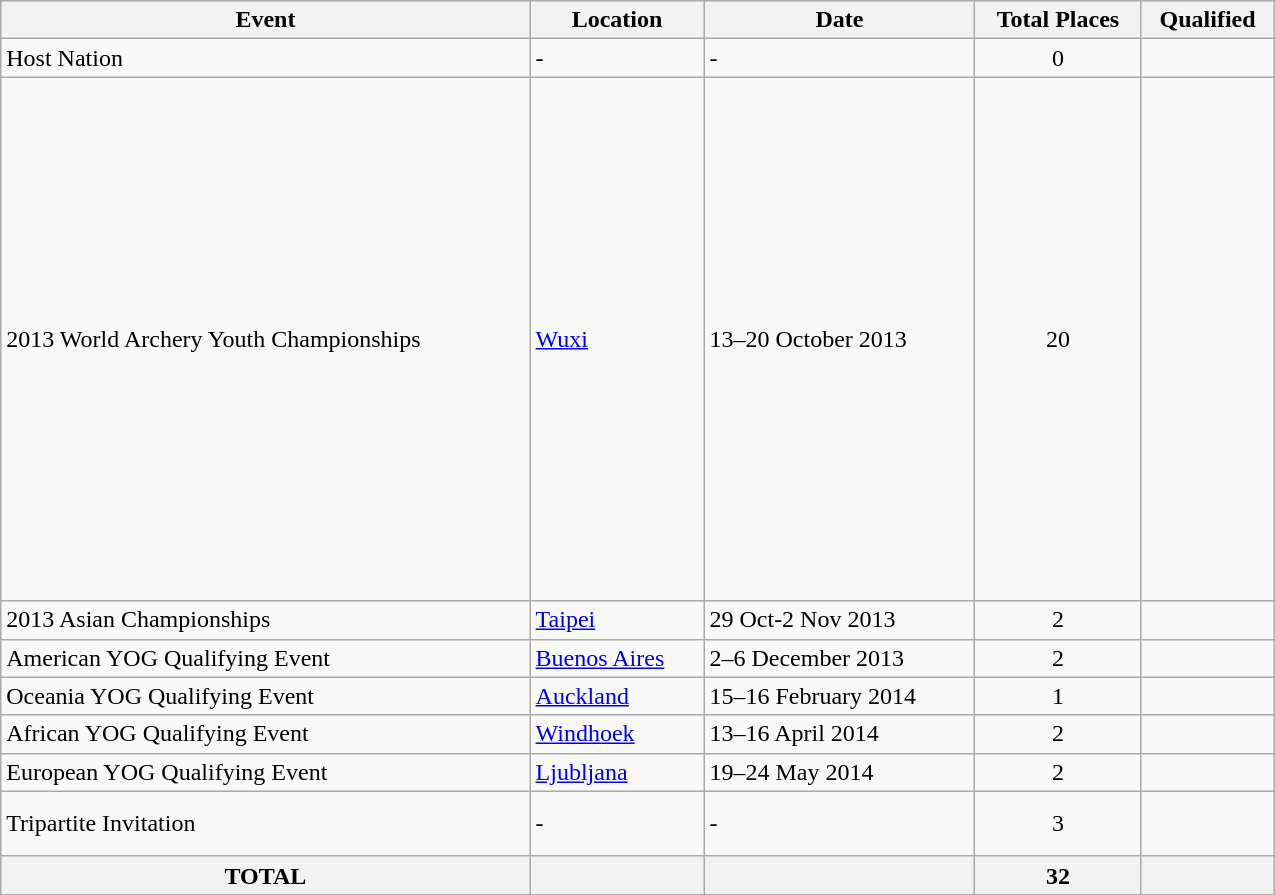<table class="wikitable" width=850>
<tr>
<th>Event</th>
<th>Location</th>
<th>Date</th>
<th>Total Places</th>
<th>Qualified</th>
</tr>
<tr>
<td>Host Nation</td>
<td>-</td>
<td>-</td>
<td align="center">0</td>
<td><s></s></td>
</tr>
<tr>
<td>2013 World Archery Youth Championships</td>
<td> <a href='#'>Wuxi</a></td>
<td>13–20 October 2013</td>
<td align="center">20</td>
<td><br><br><br><br><br><br><br><br><br><br><br><br><br><br><br><br><br><br><br></td>
</tr>
<tr>
<td>2013 Asian Championships</td>
<td> <a href='#'>Taipei</a></td>
<td>29 Oct-2 Nov 2013</td>
<td align="center">2</td>
<td><br></td>
</tr>
<tr>
<td>American YOG Qualifying Event</td>
<td> <a href='#'>Buenos Aires</a></td>
<td>2–6 December 2013</td>
<td align="center">2</td>
<td><br></td>
</tr>
<tr>
<td>Oceania YOG Qualifying Event</td>
<td> <a href='#'>Auckland</a></td>
<td>15–16 February 2014</td>
<td align="center">1</td>
<td></td>
</tr>
<tr>
<td>African YOG Qualifying Event</td>
<td> <a href='#'>Windhoek</a></td>
<td>13–16 April 2014</td>
<td align="center">2</td>
<td><br></td>
</tr>
<tr>
<td>European YOG Qualifying Event</td>
<td> <a href='#'>Ljubljana</a></td>
<td>19–24 May 2014</td>
<td align="center">2</td>
<td><br></td>
</tr>
<tr>
<td>Tripartite Invitation</td>
<td>-</td>
<td>-</td>
<td align="center">3</td>
<td><br><br></td>
</tr>
<tr>
<th>TOTAL</th>
<th></th>
<th></th>
<th>32</th>
<th></th>
</tr>
</table>
